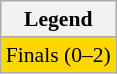<table class=wikitable style=font-size:90%>
<tr>
<th>Legend</th>
</tr>
<tr>
<td bgcolor="gold">Finals (0–2)</td>
</tr>
</table>
